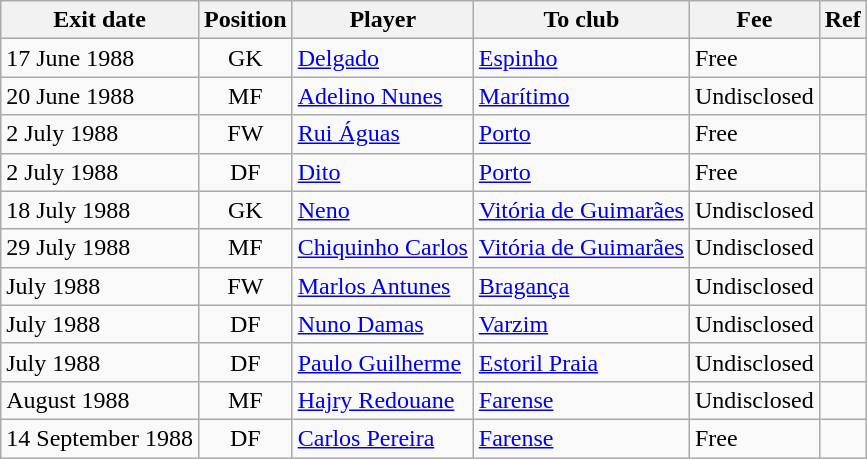<table class="wikitable">
<tr>
<th>Exit date</th>
<th>Position</th>
<th>Player</th>
<th>To club</th>
<th>Fee</th>
<th>Ref</th>
</tr>
<tr>
<td>17 June 1988</td>
<td style="text-align:center;">GK</td>
<td style="text-align:left;"><a href='#'>Delgado</a></td>
<td style="text-align:left;"><a href='#'>Espinho</a></td>
<td>Free</td>
<td></td>
</tr>
<tr>
<td>20 June 1988</td>
<td style="text-align:center;">MF</td>
<td style="text-align:left;"><a href='#'>Adelino Nunes</a></td>
<td style="text-align:left;"><a href='#'>Marítimo</a></td>
<td>Undisclosed</td>
<td></td>
</tr>
<tr>
<td>2 July 1988</td>
<td style="text-align:center;">FW</td>
<td style="text-align:left;"><a href='#'>Rui Águas</a></td>
<td style="text-align:left;"><a href='#'>Porto</a></td>
<td>Free</td>
<td></td>
</tr>
<tr>
<td>2 July 1988</td>
<td style="text-align:center;">DF</td>
<td style="text-align:left;"><a href='#'>Dito</a></td>
<td style="text-align:left;"><a href='#'>Porto</a></td>
<td>Free</td>
<td></td>
</tr>
<tr>
<td>18 July 1988</td>
<td style="text-align:center;">GK</td>
<td style="text-align:left;"><a href='#'>Neno</a></td>
<td style="text-align:left;"><a href='#'>Vitória de Guimarães</a></td>
<td>Undisclosed</td>
<td></td>
</tr>
<tr>
<td>29 July 1988</td>
<td style="text-align:center;">MF</td>
<td style="text-align:left;"><a href='#'>Chiquinho Carlos</a></td>
<td style="text-align:left;"><a href='#'>Vitória de Guimarães</a></td>
<td>Undisclosed</td>
<td></td>
</tr>
<tr>
<td>July 1988</td>
<td style="text-align:center;">FW</td>
<td style="text-align:left;"><a href='#'>Marlos Antunes</a></td>
<td style="text-align:left;"><a href='#'>Bragança</a></td>
<td>Undisclosed</td>
<td></td>
</tr>
<tr>
<td>July 1988</td>
<td style="text-align:center;">DF</td>
<td style="text-align:left;"><a href='#'>Nuno Damas</a></td>
<td style="text-align:left;"><a href='#'>Varzim</a></td>
<td>Undisclosed</td>
<td></td>
</tr>
<tr>
<td>July 1988</td>
<td style="text-align:center;">DF</td>
<td style="text-align:left;"><a href='#'>Paulo Guilherme</a></td>
<td style="text-align:left;"><a href='#'>Estoril Praia</a></td>
<td>Undisclosed</td>
<td></td>
</tr>
<tr>
<td>August 1988</td>
<td style="text-align:center;">MF</td>
<td style="text-align:left;"><a href='#'>Hajry Redouane</a></td>
<td style="text-align:left;"><a href='#'>Farense</a></td>
<td>Undisclosed</td>
<td></td>
</tr>
<tr>
<td>14 September 1988</td>
<td style="text-align:center;">DF</td>
<td style="text-align:left;"><a href='#'>Carlos Pereira</a></td>
<td style="text-align:left;"><a href='#'>Farense</a></td>
<td>Free</td>
<td></td>
</tr>
</table>
